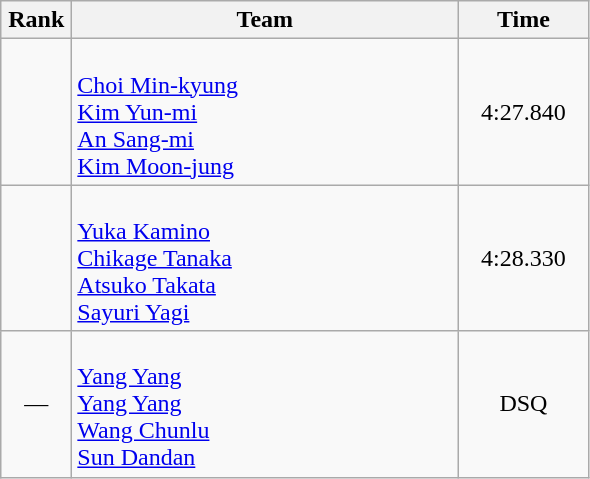<table class=wikitable style="text-align:center">
<tr>
<th width=40>Rank</th>
<th width=250>Team</th>
<th width=80>Time</th>
</tr>
<tr>
<td></td>
<td align=left><br><a href='#'>Choi Min-kyung</a><br><a href='#'>Kim Yun-mi</a><br><a href='#'>An Sang-mi</a><br><a href='#'>Kim Moon-jung</a></td>
<td>4:27.840</td>
</tr>
<tr>
<td></td>
<td align=left><br><a href='#'>Yuka Kamino</a><br><a href='#'>Chikage Tanaka</a><br><a href='#'>Atsuko Takata</a><br><a href='#'>Sayuri Yagi</a></td>
<td>4:28.330</td>
</tr>
<tr>
<td>—</td>
<td align=left><br><a href='#'>Yang Yang</a><br><a href='#'>Yang Yang</a><br><a href='#'>Wang Chunlu</a><br><a href='#'>Sun Dandan</a></td>
<td>DSQ</td>
</tr>
</table>
